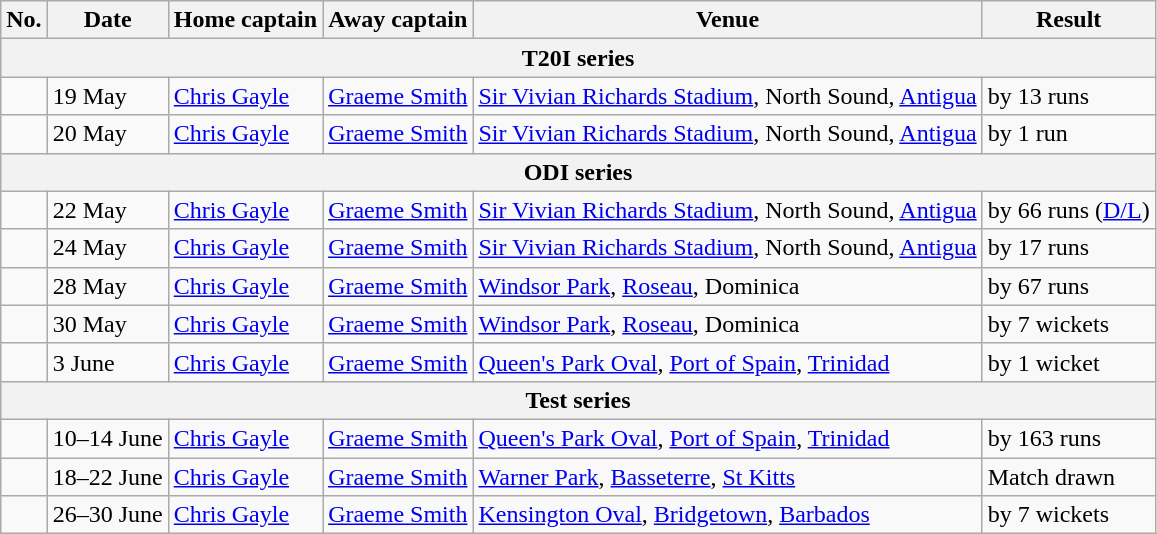<table class="wikitable">
<tr>
<th>No.</th>
<th>Date</th>
<th>Home captain</th>
<th>Away captain</th>
<th>Venue</th>
<th>Result</th>
</tr>
<tr>
<th colspan="9">T20I series</th>
</tr>
<tr>
<td></td>
<td>19 May</td>
<td><a href='#'>Chris Gayle</a></td>
<td><a href='#'>Graeme Smith</a></td>
<td><a href='#'>Sir Vivian Richards Stadium</a>, North Sound, <a href='#'>Antigua</a></td>
<td> by 13 runs</td>
</tr>
<tr>
<td></td>
<td>20 May</td>
<td><a href='#'>Chris Gayle</a></td>
<td><a href='#'>Graeme Smith</a></td>
<td><a href='#'>Sir Vivian Richards Stadium</a>, North Sound, <a href='#'>Antigua</a></td>
<td> by 1 run</td>
</tr>
<tr>
<th colspan="9">ODI series</th>
</tr>
<tr>
<td></td>
<td>22 May</td>
<td><a href='#'>Chris Gayle</a></td>
<td><a href='#'>Graeme Smith</a></td>
<td><a href='#'>Sir Vivian Richards Stadium</a>, North Sound, <a href='#'>Antigua</a></td>
<td> by 66 runs (<a href='#'>D/L</a>)</td>
</tr>
<tr>
<td></td>
<td>24 May</td>
<td><a href='#'>Chris Gayle</a></td>
<td><a href='#'>Graeme Smith</a></td>
<td><a href='#'>Sir Vivian Richards Stadium</a>, North Sound, <a href='#'>Antigua</a></td>
<td> by 17 runs</td>
</tr>
<tr>
<td></td>
<td>28 May</td>
<td><a href='#'>Chris Gayle</a></td>
<td><a href='#'>Graeme Smith</a></td>
<td><a href='#'>Windsor Park</a>, <a href='#'>Roseau</a>, Dominica</td>
<td> by 67 runs</td>
</tr>
<tr>
<td></td>
<td>30 May</td>
<td><a href='#'>Chris Gayle</a></td>
<td><a href='#'>Graeme Smith</a></td>
<td><a href='#'>Windsor Park</a>, <a href='#'>Roseau</a>, Dominica</td>
<td> by 7 wickets</td>
</tr>
<tr>
<td></td>
<td>3 June</td>
<td><a href='#'>Chris Gayle</a></td>
<td><a href='#'>Graeme Smith</a></td>
<td><a href='#'>Queen's Park Oval</a>, <a href='#'>Port of Spain</a>, <a href='#'>Trinidad</a></td>
<td> by 1 wicket</td>
</tr>
<tr>
<th colspan="9">Test series</th>
</tr>
<tr>
<td></td>
<td>10–14 June</td>
<td><a href='#'>Chris Gayle</a></td>
<td><a href='#'>Graeme Smith</a></td>
<td><a href='#'>Queen's Park Oval</a>, <a href='#'>Port of Spain</a>, <a href='#'>Trinidad</a></td>
<td> by 163 runs</td>
</tr>
<tr>
<td></td>
<td>18–22 June</td>
<td><a href='#'>Chris Gayle</a></td>
<td><a href='#'>Graeme Smith</a></td>
<td><a href='#'>Warner Park</a>, <a href='#'>Basseterre</a>, <a href='#'>St Kitts</a></td>
<td>Match drawn</td>
</tr>
<tr>
<td></td>
<td>26–30 June</td>
<td><a href='#'>Chris Gayle</a></td>
<td><a href='#'>Graeme Smith</a></td>
<td><a href='#'>Kensington Oval</a>, <a href='#'>Bridgetown</a>, <a href='#'>Barbados</a></td>
<td> by 7 wickets</td>
</tr>
</table>
